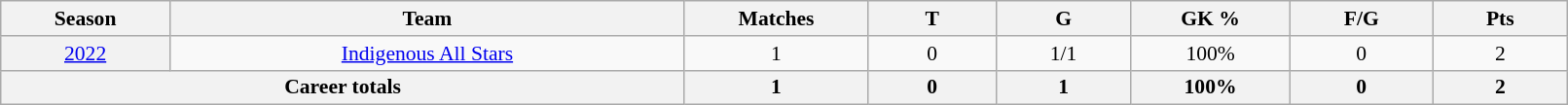<table class="wikitable sortable"  style="font-size:90%; text-align:center; width:85%;">
<tr>
<th width=2%>Season</th>
<th width=8%>Team</th>
<th width=2%>Matches</th>
<th width=2%>T</th>
<th width=2%>G</th>
<th width=2%>GK %</th>
<th width=2%>F/G</th>
<th width=2%>Pts</th>
</tr>
<tr>
<th scope="row" style="text-align:center; font-weight:normal"><a href='#'>2022</a></th>
<td style="text-align:center;"> <a href='#'>Indigenous All Stars</a></td>
<td>1</td>
<td>0</td>
<td>1/1</td>
<td>100%</td>
<td>0</td>
<td>2</td>
</tr>
<tr class="sortbottom">
<th colspan=2>Career totals</th>
<th>1</th>
<th>0</th>
<th>1</th>
<th>100%</th>
<th>0</th>
<th>2</th>
</tr>
</table>
